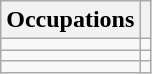<table class="wikitable">
<tr>
<th>Occupations</th>
<th></th>
</tr>
<tr>
<td></td>
<td></td>
</tr>
<tr>
<td></td>
<td></td>
</tr>
<tr>
<td></td>
<td></td>
</tr>
</table>
